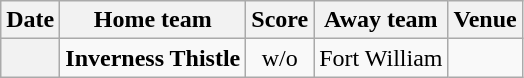<table class="wikitable football-result-list" style="max-width: 80em; text-align: center">
<tr>
<th scope="col">Date</th>
<th scope="col">Home team</th>
<th scope="col">Score</th>
<th scope="col">Away team</th>
<th scope="col">Venue</th>
</tr>
<tr>
<th scope="row"></th>
<td align=right><strong>Inverness Thistle</strong></td>
<td>w/o</td>
<td align=left>Fort William</td>
<td></td>
</tr>
</table>
